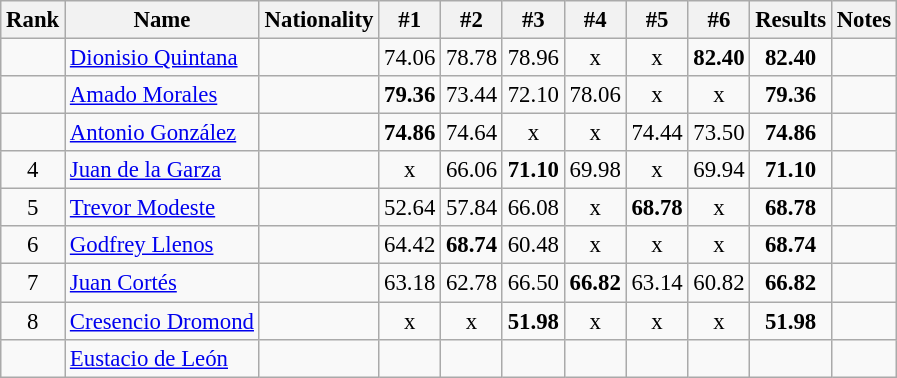<table class="wikitable sortable" style="text-align:center;font-size:95%">
<tr>
<th>Rank</th>
<th>Name</th>
<th>Nationality</th>
<th>#1</th>
<th>#2</th>
<th>#3</th>
<th>#4</th>
<th>#5</th>
<th>#6</th>
<th>Results</th>
<th>Notes</th>
</tr>
<tr>
<td></td>
<td align=left><a href='#'>Dionisio Quintana</a></td>
<td align=left></td>
<td>74.06</td>
<td>78.78</td>
<td>78.96</td>
<td>x</td>
<td>x</td>
<td><strong>82.40</strong></td>
<td><strong>82.40</strong></td>
<td></td>
</tr>
<tr>
<td></td>
<td align=left><a href='#'>Amado Morales</a></td>
<td align=left></td>
<td><strong>79.36</strong></td>
<td>73.44</td>
<td>72.10</td>
<td>78.06</td>
<td>x</td>
<td>x</td>
<td><strong>79.36</strong></td>
<td></td>
</tr>
<tr>
<td></td>
<td align=left><a href='#'>Antonio González</a></td>
<td align=left></td>
<td><strong>74.86</strong></td>
<td>74.64</td>
<td>x</td>
<td>x</td>
<td>74.44</td>
<td>73.50</td>
<td><strong>74.86</strong></td>
<td></td>
</tr>
<tr>
<td>4</td>
<td align=left><a href='#'>Juan  de la Garza</a></td>
<td align=left></td>
<td>x</td>
<td>66.06</td>
<td><strong>71.10</strong></td>
<td>69.98</td>
<td>x</td>
<td>69.94</td>
<td><strong>71.10</strong></td>
<td></td>
</tr>
<tr>
<td>5</td>
<td align=left><a href='#'>Trevor Modeste</a></td>
<td align=left></td>
<td>52.64</td>
<td>57.84</td>
<td>66.08</td>
<td>x</td>
<td><strong>68.78</strong></td>
<td>x</td>
<td><strong>68.78</strong></td>
<td></td>
</tr>
<tr>
<td>6</td>
<td align=left><a href='#'>Godfrey Llenos</a></td>
<td align=left></td>
<td>64.42</td>
<td><strong>68.74</strong></td>
<td>60.48</td>
<td>x</td>
<td>x</td>
<td>x</td>
<td><strong>68.74</strong></td>
<td></td>
</tr>
<tr>
<td>7</td>
<td align=left><a href='#'>Juan Cortés</a></td>
<td align=left></td>
<td>63.18</td>
<td>62.78</td>
<td>66.50</td>
<td><strong>66.82</strong></td>
<td>63.14</td>
<td>60.82</td>
<td><strong>66.82</strong></td>
<td></td>
</tr>
<tr>
<td>8</td>
<td align=left><a href='#'>Cresencio Dromond</a></td>
<td align=left></td>
<td>x</td>
<td>x</td>
<td><strong>51.98</strong></td>
<td>x</td>
<td>x</td>
<td>x</td>
<td><strong>51.98</strong></td>
<td></td>
</tr>
<tr>
<td></td>
<td align=left><a href='#'>Eustacio de León</a></td>
<td align=left></td>
<td></td>
<td></td>
<td></td>
<td></td>
<td></td>
<td></td>
<td></td>
<td></td>
</tr>
</table>
